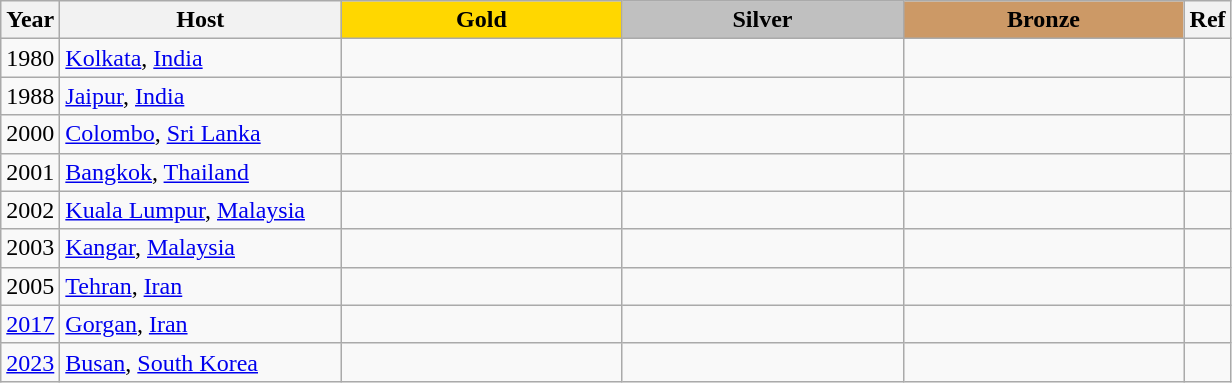<table class="wikitable" style="text-align: center;">
<tr>
<th width="30">Year</th>
<th width="180">Host</th>
<th width="180" style="background:gold">Gold</th>
<th width="180" style="background:silver">Silver</th>
<th width="180" style="background:#cc9966">Bronze</th>
<th width="20">Ref</th>
</tr>
<tr>
<td align=center>1980</td>
<td align=left> <a href='#'>Kolkata</a>, <a href='#'>India</a></td>
<td></td>
<td></td>
<td></td>
<td></td>
</tr>
<tr>
<td align=center>1988</td>
<td align=left> <a href='#'>Jaipur</a>, <a href='#'>India</a></td>
<td></td>
<td></td>
<td></td>
<td></td>
</tr>
<tr>
<td align=center>2000</td>
<td align=left> <a href='#'>Colombo</a>, <a href='#'>Sri Lanka</a></td>
<td></td>
<td></td>
<td></td>
<td></td>
</tr>
<tr>
<td align=center>2001</td>
<td align=left> <a href='#'>Bangkok</a>, <a href='#'>Thailand</a></td>
<td></td>
<td></td>
<td></td>
<td></td>
</tr>
<tr>
<td align=center>2002</td>
<td align=left> <a href='#'>Kuala Lumpur</a>, <a href='#'>Malaysia</a></td>
<td></td>
<td></td>
<td></td>
<td></td>
</tr>
<tr>
<td align=center>2003</td>
<td align=left> <a href='#'>Kangar</a>, <a href='#'>Malaysia</a></td>
<td></td>
<td></td>
<td></td>
<td></td>
</tr>
<tr>
<td align=center>2005</td>
<td align=left> <a href='#'>Tehran</a>, <a href='#'>Iran</a></td>
<td></td>
<td></td>
<td></td>
<td></td>
</tr>
<tr>
<td align=center><a href='#'>2017</a></td>
<td align=left> <a href='#'>Gorgan</a>, <a href='#'>Iran</a></td>
<td></td>
<td></td>
<td><br></td>
<td></td>
</tr>
<tr>
<td><a href='#'>2023</a></td>
<td align=left> <a href='#'>Busan</a>, <a href='#'>South Korea</a></td>
<td></td>
<td></td>
<td></td>
<td></td>
</tr>
</table>
